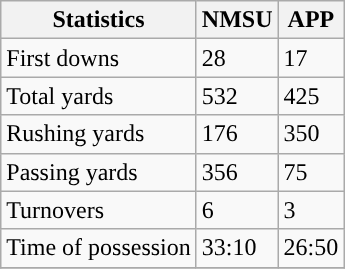<table class="wikitable" style="float: left;">
<tr>
<th>Statistics</th>
<th>NMSU</th>
<th>APP</th>
</tr>
<tr>
<td>First downs</td>
<td>28</td>
<td>17</td>
</tr>
<tr>
<td>Total yards</td>
<td>532</td>
<td>425</td>
</tr>
<tr>
<td>Rushing yards</td>
<td>176</td>
<td>350</td>
</tr>
<tr>
<td>Passing yards</td>
<td>356</td>
<td>75</td>
</tr>
<tr>
<td>Turnovers</td>
<td>6</td>
<td>3</td>
</tr>
<tr>
<td>Time of possession</td>
<td>33:10</td>
<td>26:50</td>
</tr>
<tr>
</tr>
</table>
